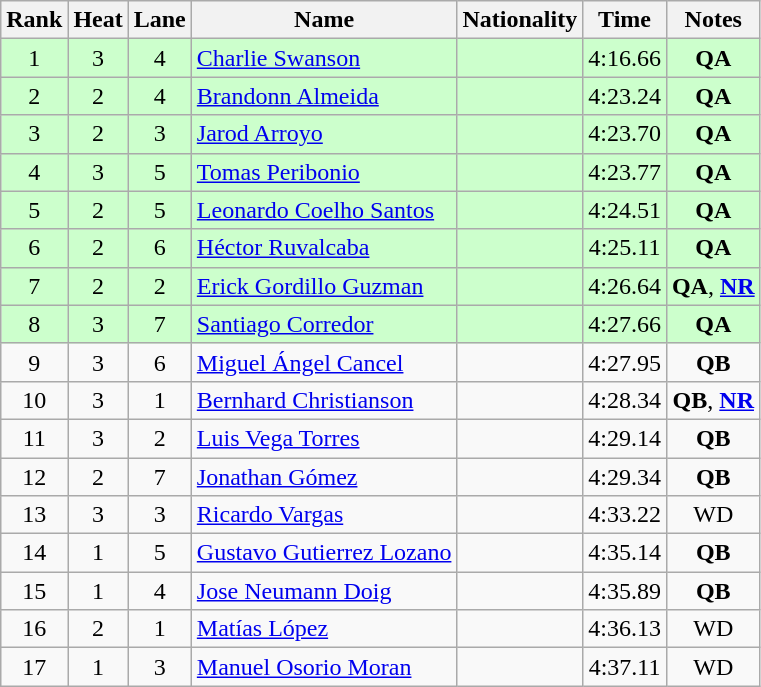<table class="wikitable sortable" style="text-align:center">
<tr>
<th>Rank</th>
<th>Heat</th>
<th>Lane</th>
<th>Name</th>
<th>Nationality</th>
<th>Time</th>
<th>Notes</th>
</tr>
<tr bgcolor=ccffcc>
<td>1</td>
<td>3</td>
<td>4</td>
<td align=left><a href='#'>Charlie Swanson</a></td>
<td align=left></td>
<td>4:16.66</td>
<td><strong>QA</strong></td>
</tr>
<tr bgcolor=ccffcc>
<td>2</td>
<td>2</td>
<td>4</td>
<td align=left><a href='#'>Brandonn Almeida</a></td>
<td align=left></td>
<td>4:23.24</td>
<td><strong>QA</strong></td>
</tr>
<tr bgcolor=ccffcc>
<td>3</td>
<td>2</td>
<td>3</td>
<td align=left><a href='#'>Jarod Arroyo</a></td>
<td align=left></td>
<td>4:23.70</td>
<td><strong>QA</strong></td>
</tr>
<tr bgcolor=ccffcc>
<td>4</td>
<td>3</td>
<td>5</td>
<td align=left><a href='#'>Tomas Peribonio</a></td>
<td align=left></td>
<td>4:23.77</td>
<td><strong>QA</strong></td>
</tr>
<tr bgcolor=ccffcc>
<td>5</td>
<td>2</td>
<td>5</td>
<td align=left><a href='#'>Leonardo Coelho Santos</a></td>
<td align=left></td>
<td>4:24.51</td>
<td><strong>QA</strong></td>
</tr>
<tr bgcolor=ccffcc>
<td>6</td>
<td>2</td>
<td>6</td>
<td align=left><a href='#'>Héctor Ruvalcaba</a></td>
<td align=left></td>
<td>4:25.11</td>
<td><strong>QA</strong></td>
</tr>
<tr bgcolor=ccffcc>
<td>7</td>
<td>2</td>
<td>2</td>
<td align=left><a href='#'>Erick Gordillo Guzman</a></td>
<td align=left></td>
<td>4:26.64</td>
<td><strong>QA</strong>, <strong><a href='#'>NR</a></strong></td>
</tr>
<tr bgcolor=ccffcc>
<td>8</td>
<td>3</td>
<td>7</td>
<td align=left><a href='#'>Santiago Corredor</a></td>
<td align=left></td>
<td>4:27.66</td>
<td><strong>QA</strong></td>
</tr>
<tr -bgcolor=ddffdd>
<td>9</td>
<td>3</td>
<td>6</td>
<td align=left><a href='#'>Miguel Ángel Cancel</a></td>
<td align=left></td>
<td>4:27.95</td>
<td><strong>QB</strong></td>
</tr>
<tr -bgcolor=ddffdd>
<td>10</td>
<td>3</td>
<td>1</td>
<td align=left><a href='#'>Bernhard Christianson</a></td>
<td align=left></td>
<td>4:28.34</td>
<td><strong>QB</strong>, <strong><a href='#'>NR</a></strong></td>
</tr>
<tr -bgcolor=ddffdd>
<td>11</td>
<td>3</td>
<td>2</td>
<td align=left><a href='#'>Luis Vega Torres</a></td>
<td align=left></td>
<td>4:29.14</td>
<td><strong>QB</strong></td>
</tr>
<tr -bgcolor=ddffdd>
<td>12</td>
<td>2</td>
<td>7</td>
<td align=left><a href='#'>Jonathan Gómez</a></td>
<td align=left></td>
<td>4:29.34</td>
<td><strong>QB</strong></td>
</tr>
<tr>
<td>13</td>
<td>3</td>
<td>3</td>
<td align=left><a href='#'>Ricardo Vargas</a></td>
<td align=left></td>
<td>4:33.22</td>
<td>WD</td>
</tr>
<tr -bgcolor=ddffdd>
<td>14</td>
<td>1</td>
<td>5</td>
<td align=left><a href='#'>Gustavo Gutierrez Lozano</a></td>
<td align=left></td>
<td>4:35.14</td>
<td><strong>QB</strong></td>
</tr>
<tr -bgcolor=ddffdd>
<td>15</td>
<td>1</td>
<td>4</td>
<td align=left><a href='#'>Jose Neumann Doig</a></td>
<td align=left></td>
<td>4:35.89</td>
<td><strong>QB</strong></td>
</tr>
<tr>
<td>16</td>
<td>2</td>
<td>1</td>
<td align=left><a href='#'>Matías López</a></td>
<td align=left></td>
<td>4:36.13</td>
<td>WD</td>
</tr>
<tr>
<td>17</td>
<td>1</td>
<td>3</td>
<td align=left><a href='#'>Manuel Osorio Moran</a></td>
<td align=left></td>
<td>4:37.11</td>
<td>WD</td>
</tr>
</table>
